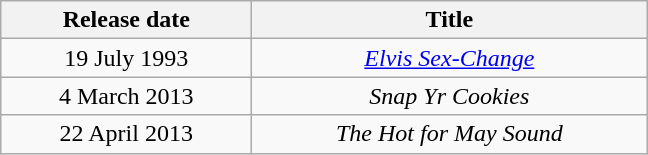<table class="wikitable plainrowheaders" style="text-align:center">
<tr>
<th scope="col" style="width:10em;">Release date</th>
<th scope="col" style="width:16em;">Title</th>
</tr>
<tr>
<td>19 July 1993</td>
<td><em><a href='#'>Elvis Sex-Change</a></em></td>
</tr>
<tr>
<td>4 March 2013</td>
<td><em>Snap Yr Cookies</em></td>
</tr>
<tr>
<td>22 April 2013</td>
<td><em>The Hot for May Sound</em></td>
</tr>
</table>
